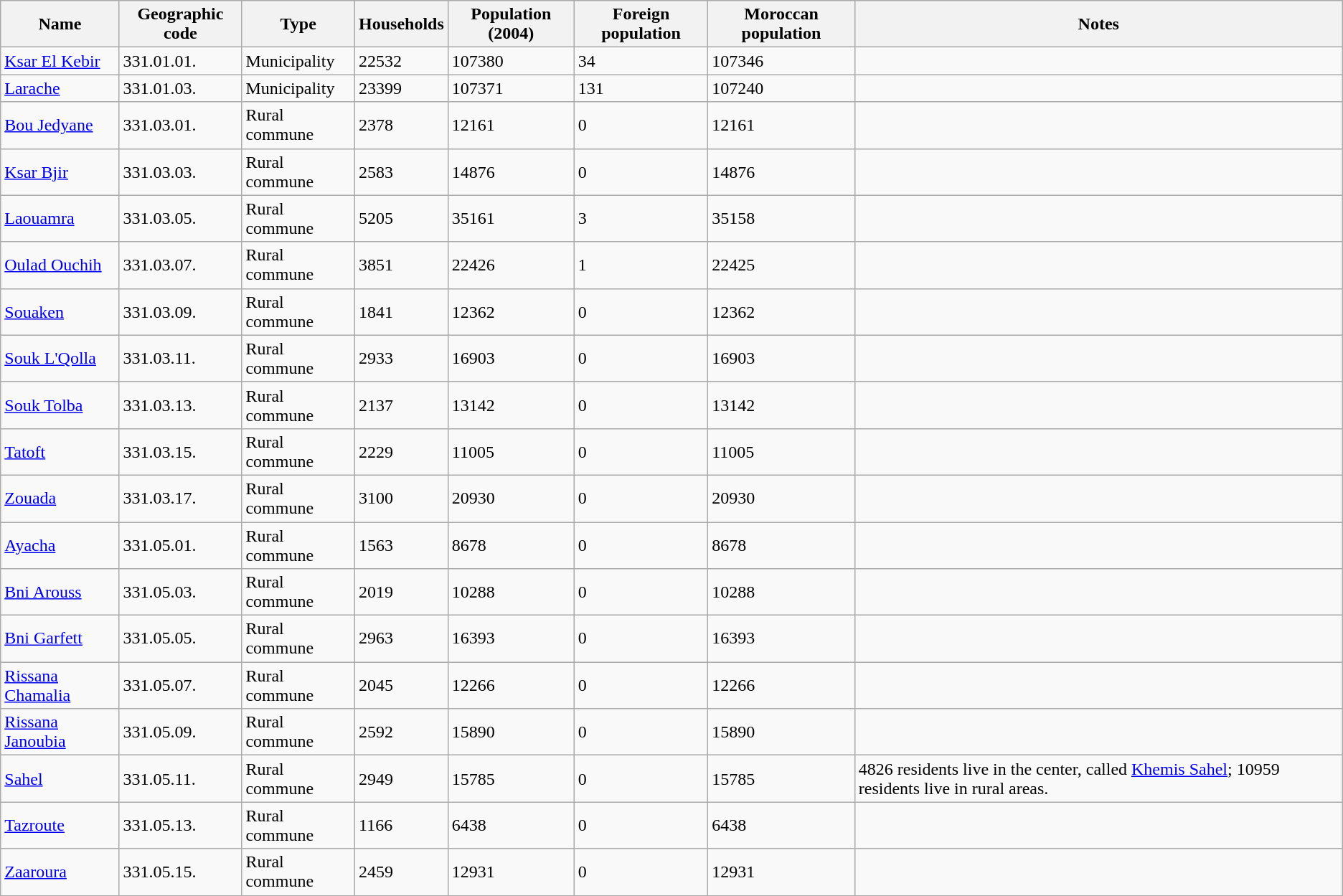<table class="wikitable sortable">
<tr>
<th>Name</th>
<th>Geographic code</th>
<th>Type</th>
<th>Households</th>
<th>Population (2004)</th>
<th>Foreign population</th>
<th>Moroccan population</th>
<th>Notes</th>
</tr>
<tr>
<td><a href='#'>Ksar El Kebir</a></td>
<td>331.01.01.</td>
<td>Municipality</td>
<td>22532</td>
<td>107380</td>
<td>34</td>
<td>107346</td>
<td></td>
</tr>
<tr>
<td><a href='#'>Larache</a></td>
<td>331.01.03.</td>
<td>Municipality</td>
<td>23399</td>
<td>107371</td>
<td>131</td>
<td>107240</td>
<td></td>
</tr>
<tr>
<td><a href='#'>Bou Jedyane</a></td>
<td>331.03.01.</td>
<td>Rural commune</td>
<td>2378</td>
<td>12161</td>
<td>0</td>
<td>12161</td>
<td></td>
</tr>
<tr>
<td><a href='#'>Ksar Bjir</a></td>
<td>331.03.03.</td>
<td>Rural commune</td>
<td>2583</td>
<td>14876</td>
<td>0</td>
<td>14876</td>
<td></td>
</tr>
<tr>
<td><a href='#'>Laouamra</a></td>
<td>331.03.05.</td>
<td>Rural commune</td>
<td>5205</td>
<td>35161</td>
<td>3</td>
<td>35158</td>
<td></td>
</tr>
<tr>
<td><a href='#'>Oulad Ouchih</a></td>
<td>331.03.07.</td>
<td>Rural commune</td>
<td>3851</td>
<td>22426</td>
<td>1</td>
<td>22425</td>
<td></td>
</tr>
<tr>
<td><a href='#'>Souaken</a></td>
<td>331.03.09.</td>
<td>Rural commune</td>
<td>1841</td>
<td>12362</td>
<td>0</td>
<td>12362</td>
<td></td>
</tr>
<tr>
<td><a href='#'>Souk L'Qolla</a></td>
<td>331.03.11.</td>
<td>Rural commune</td>
<td>2933</td>
<td>16903</td>
<td>0</td>
<td>16903</td>
<td></td>
</tr>
<tr>
<td><a href='#'>Souk Tolba</a></td>
<td>331.03.13.</td>
<td>Rural commune</td>
<td>2137</td>
<td>13142</td>
<td>0</td>
<td>13142</td>
<td></td>
</tr>
<tr>
<td><a href='#'>Tatoft</a></td>
<td>331.03.15.</td>
<td>Rural commune</td>
<td>2229</td>
<td>11005</td>
<td>0</td>
<td>11005</td>
<td></td>
</tr>
<tr>
<td><a href='#'>Zouada</a></td>
<td>331.03.17.</td>
<td>Rural commune</td>
<td>3100</td>
<td>20930</td>
<td>0</td>
<td>20930</td>
<td></td>
</tr>
<tr>
<td><a href='#'>Ayacha</a></td>
<td>331.05.01.</td>
<td>Rural commune</td>
<td>1563</td>
<td>8678</td>
<td>0</td>
<td>8678</td>
<td></td>
</tr>
<tr>
<td><a href='#'>Bni Arouss</a></td>
<td>331.05.03.</td>
<td>Rural commune</td>
<td>2019</td>
<td>10288</td>
<td>0</td>
<td>10288</td>
<td></td>
</tr>
<tr>
<td><a href='#'>Bni Garfett</a></td>
<td>331.05.05.</td>
<td>Rural commune</td>
<td>2963</td>
<td>16393</td>
<td>0</td>
<td>16393</td>
<td></td>
</tr>
<tr>
<td><a href='#'>Rissana Chamalia</a></td>
<td>331.05.07.</td>
<td>Rural commune</td>
<td>2045</td>
<td>12266</td>
<td>0</td>
<td>12266</td>
<td></td>
</tr>
<tr>
<td><a href='#'>Rissana Janoubia</a></td>
<td>331.05.09.</td>
<td>Rural commune</td>
<td>2592</td>
<td>15890</td>
<td>0</td>
<td>15890</td>
<td></td>
</tr>
<tr>
<td><a href='#'>Sahel</a></td>
<td>331.05.11.</td>
<td>Rural commune</td>
<td>2949</td>
<td>15785</td>
<td>0</td>
<td>15785</td>
<td>4826 residents live in the center, called <a href='#'>Khemis Sahel</a>; 10959 residents live in rural areas.</td>
</tr>
<tr>
<td><a href='#'>Tazroute</a></td>
<td>331.05.13.</td>
<td>Rural commune</td>
<td>1166</td>
<td>6438</td>
<td>0</td>
<td>6438</td>
<td></td>
</tr>
<tr>
<td><a href='#'>Zaaroura</a></td>
<td>331.05.15.</td>
<td>Rural commune</td>
<td>2459</td>
<td>12931</td>
<td>0</td>
<td>12931</td>
<td></td>
</tr>
<tr>
</tr>
</table>
